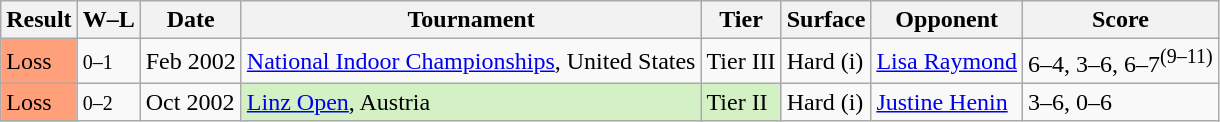<table class="sortable wikitable">
<tr>
<th>Result</th>
<th class="unsortable">W–L</th>
<th>Date</th>
<th>Tournament</th>
<th>Tier</th>
<th>Surface</th>
<th>Opponent</th>
<th class="unsortable">Score</th>
</tr>
<tr>
<td style="background:#ffa07a;">Loss</td>
<td><small>0–1</small></td>
<td>Feb 2002</td>
<td><a href='#'>National Indoor Championships</a>, United States</td>
<td>Tier III</td>
<td>Hard (i)</td>
<td> <a href='#'>Lisa Raymond</a></td>
<td>6–4, 3–6, 6–7<sup>(9–11)</sup></td>
</tr>
<tr>
<td style="background:#ffa07a;">Loss</td>
<td><small>0–2</small></td>
<td>Oct 2002</td>
<td style="background:#D4F1C5;"><a href='#'>Linz Open</a>, Austria</td>
<td style="background:#D4F1C5;">Tier II</td>
<td>Hard (i)</td>
<td> <a href='#'>Justine Henin</a></td>
<td>3–6, 0–6</td>
</tr>
</table>
